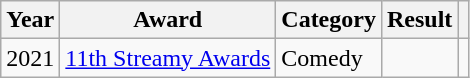<table class="wikitable plainrowheaders">
<tr>
<th scope="col">Year</th>
<th scope="col">Award</th>
<th scope="col">Category</th>
<th scope="col">Result</th>
<th scope="col" class="unsortable"></th>
</tr>
<tr>
<td>2021</td>
<td><a href='#'>11th Streamy Awards</a></td>
<td>Comedy</td>
<td></td>
<td></td>
</tr>
</table>
